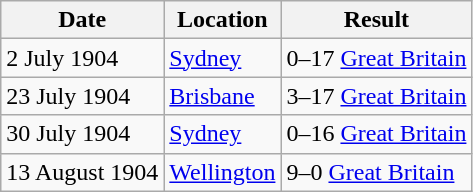<table class="wikitable" style="align:center;">
<tr>
<th>Date</th>
<th>Location</th>
<th>Result</th>
</tr>
<tr>
<td>2 July 1904</td>
<td><a href='#'>Sydney</a></td>
<td> 0–17 <a href='#'>Great Britain</a> </td>
</tr>
<tr>
<td>23 July 1904</td>
<td><a href='#'>Brisbane</a></td>
<td> 3–17 <a href='#'>Great Britain</a> </td>
</tr>
<tr>
<td>30 July 1904</td>
<td><a href='#'>Sydney</a></td>
<td> 0–16 <a href='#'>Great Britain</a> </td>
</tr>
<tr>
<td>13 August 1904</td>
<td><a href='#'>Wellington</a></td>
<td> 9–0 <a href='#'>Great Britain</a> </td>
</tr>
</table>
